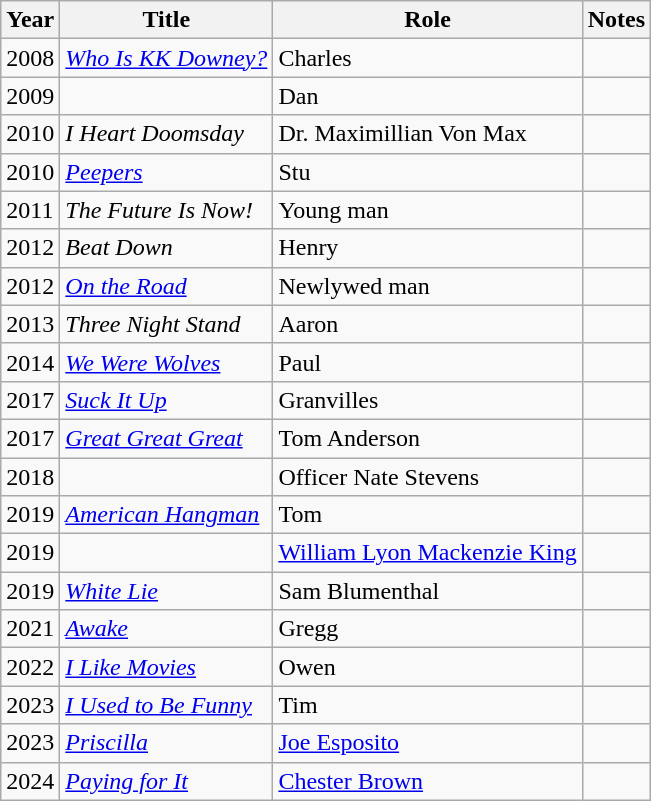<table class="wikitable sortable">
<tr>
<th>Year</th>
<th>Title</th>
<th>Role</th>
<th class="unsortable">Notes</th>
</tr>
<tr>
<td>2008</td>
<td><em><a href='#'>Who Is KK Downey?</a></em></td>
<td>Charles</td>
<td></td>
</tr>
<tr>
<td>2009</td>
<td><em></em></td>
<td>Dan</td>
<td></td>
</tr>
<tr>
<td>2010</td>
<td><em>I Heart Doomsday</em></td>
<td>Dr. Maximillian Von Max</td>
<td></td>
</tr>
<tr>
<td>2010</td>
<td><em><a href='#'>Peepers</a></em></td>
<td>Stu</td>
<td></td>
</tr>
<tr>
<td>2011</td>
<td><em>The Future Is Now!</em></td>
<td>Young man</td>
<td></td>
</tr>
<tr>
<td>2012</td>
<td><em>Beat Down</em></td>
<td>Henry</td>
<td></td>
</tr>
<tr>
<td>2012</td>
<td><em><a href='#'>On the Road</a></em></td>
<td>Newlywed man</td>
<td></td>
</tr>
<tr>
<td>2013</td>
<td><em>Three Night Stand</em></td>
<td>Aaron</td>
<td></td>
</tr>
<tr>
<td>2014</td>
<td><em><a href='#'>We Were Wolves</a></em></td>
<td>Paul</td>
<td></td>
</tr>
<tr>
<td>2017</td>
<td><em><a href='#'>Suck It Up</a></em></td>
<td>Granvilles</td>
<td></td>
</tr>
<tr>
<td>2017</td>
<td><em><a href='#'>Great Great Great</a></em></td>
<td>Tom Anderson</td>
<td></td>
</tr>
<tr>
<td>2018</td>
<td><em></em></td>
<td>Officer Nate Stevens</td>
<td></td>
</tr>
<tr>
<td>2019</td>
<td><em><a href='#'>American Hangman</a></em></td>
<td>Tom</td>
<td></td>
</tr>
<tr>
<td>2019</td>
<td><em></em></td>
<td><a href='#'>William Lyon Mackenzie King</a></td>
<td></td>
</tr>
<tr>
<td>2019</td>
<td><em><a href='#'>White Lie</a></em></td>
<td>Sam Blumenthal</td>
<td></td>
</tr>
<tr>
<td>2021</td>
<td><em><a href='#'>Awake</a></em></td>
<td>Gregg</td>
<td></td>
</tr>
<tr>
<td>2022</td>
<td><em><a href='#'>I Like Movies</a></em></td>
<td>Owen</td>
<td></td>
</tr>
<tr>
<td>2023</td>
<td><em><a href='#'>I Used to Be Funny</a></em></td>
<td>Tim</td>
<td></td>
</tr>
<tr>
<td>2023</td>
<td><em><a href='#'>Priscilla</a></em></td>
<td><a href='#'>Joe Esposito</a></td>
<td></td>
</tr>
<tr>
<td>2024</td>
<td><em><a href='#'>Paying for It</a></em></td>
<td><a href='#'>Chester Brown</a></td>
<td></td>
</tr>
</table>
